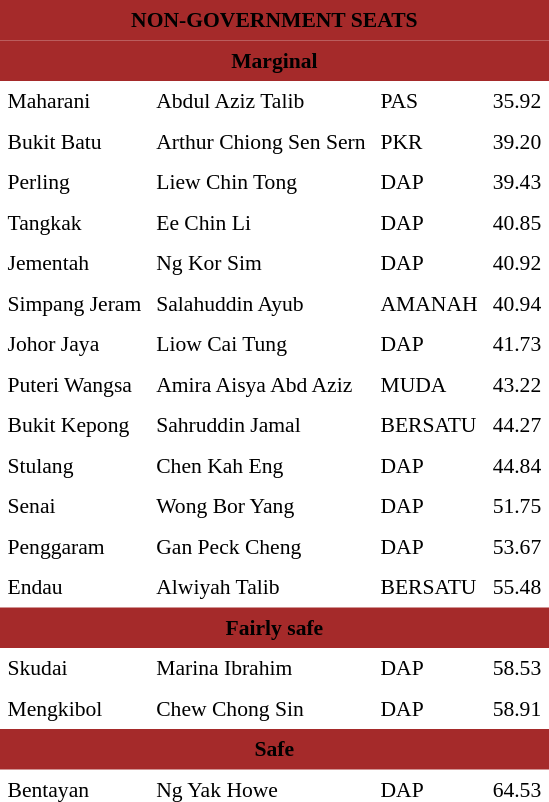<table class="toccolours" cellpadding="5" cellspacing="0" style="float:left; margin-right:.5em; margin-top:.4em; font-size:90%;">
<tr>
<td colspan="4"  style="text-align:center; background:brown;"><span><strong>NON-GOVERNMENT SEATS</strong></span></td>
</tr>
<tr>
<td colspan="4"  style="text-align:center; background:brown;"><span><strong>Marginal</strong></span></td>
</tr>
<tr>
<td>Maharani</td>
<td>Abdul Aziz Talib</td>
<td>PAS</td>
<td style="text-align:center;">35.92</td>
</tr>
<tr>
<td>Bukit Batu</td>
<td>Arthur Chiong Sen Sern</td>
<td>PKR</td>
<td style="text-align:center;">39.20</td>
</tr>
<tr>
<td>Perling</td>
<td>Liew Chin Tong</td>
<td>DAP</td>
<td style="text-align:center;">39.43</td>
</tr>
<tr>
<td>Tangkak</td>
<td>Ee Chin Li</td>
<td>DAP</td>
<td style="text-align:center;">40.85</td>
</tr>
<tr>
<td>Jementah</td>
<td>Ng Kor Sim</td>
<td>DAP</td>
<td style="text-align:center;">40.92</td>
</tr>
<tr>
<td>Simpang Jeram</td>
<td>Salahuddin Ayub</td>
<td>AMANAH</td>
<td style="text-align:center;">40.94</td>
</tr>
<tr>
<td>Johor Jaya</td>
<td>Liow Cai Tung</td>
<td>DAP</td>
<td style="text-align:center;">41.73</td>
</tr>
<tr>
<td>Puteri Wangsa</td>
<td>Amira Aisya Abd Aziz</td>
<td>MUDA</td>
<td style="text-align:center;">43.22</td>
</tr>
<tr>
<td>Bukit Kepong</td>
<td>Sahruddin Jamal</td>
<td>BERSATU</td>
<td style="text-align:center;">44.27</td>
</tr>
<tr>
<td>Stulang</td>
<td>Chen Kah Eng</td>
<td>DAP</td>
<td style="text-align:center;">44.84</td>
</tr>
<tr>
<td>Senai</td>
<td>Wong Bor Yang</td>
<td>DAP</td>
<td style="text-align:center;">51.75</td>
</tr>
<tr>
<td>Penggaram</td>
<td>Gan Peck Cheng</td>
<td>DAP</td>
<td style="text-align:center;">53.67</td>
</tr>
<tr>
<td>Endau</td>
<td>Alwiyah Talib</td>
<td>BERSATU</td>
<td style="text-align:center;">55.48</td>
</tr>
<tr>
<td colspan="4"  style="text-align:center; background:brown;"><span><strong>Fairly safe</strong></span></td>
</tr>
<tr>
<td>Skudai</td>
<td>Marina Ibrahim</td>
<td>DAP</td>
<td style="text-align:center;">58.53</td>
</tr>
<tr>
<td>Mengkibol</td>
<td>Chew Chong Sin</td>
<td>DAP</td>
<td style="text-align:center;">58.91</td>
</tr>
<tr>
<td colspan="4"  style="text-align:center; background:brown;"><span><strong>Safe</strong></span></td>
</tr>
<tr>
<td>Bentayan</td>
<td>Ng Yak Howe</td>
<td>DAP</td>
<td style="text-align:center;">64.53</td>
</tr>
<tr>
</tr>
</table>
